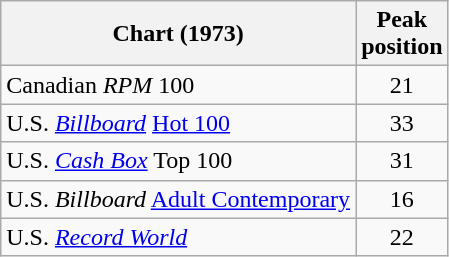<table class="wikitable sortable">
<tr>
<th align="left">Chart (1973)</th>
<th align="left">Peak<br>position</th>
</tr>
<tr>
<td align="left">Canadian <em>RPM</em> 100</td>
<td style="text-align:center;">21</td>
</tr>
<tr>
<td align="left">U.S. <em><a href='#'>Billboard</a></em> <a href='#'>Hot 100</a></td>
<td style="text-align:center;">33</td>
</tr>
<tr>
<td align="left">U.S. <em><a href='#'>Cash Box</a></em> Top 100</td>
<td style="text-align:center;">31</td>
</tr>
<tr>
<td align="left">U.S. <em>Billboard</em> <a href='#'>Adult Contemporary</a></td>
<td style="text-align:center;">16</td>
</tr>
<tr>
<td align="left">U.S. <em><a href='#'>Record World</a></em></td>
<td style="text-align:center;">22</td>
</tr>
</table>
